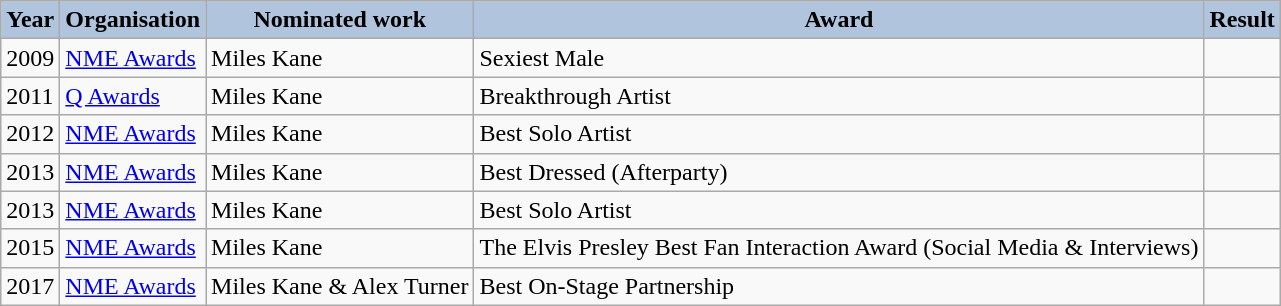<table class="wikitable">
<tr>
<th style="background:#B0C4DE;">Year</th>
<th style="background:#B0C4DE;">Organisation</th>
<th style="background:#B0C4DE;">Nominated work</th>
<th style="background:#B0C4DE;">Award</th>
<th style="background:#B0C4DE;">Result</th>
</tr>
<tr>
<td>2009</td>
<td><a href='#'>NME Awards</a></td>
<td>Miles Kane</td>
<td>Sexiest Male</td>
<td></td>
</tr>
<tr>
<td>2011</td>
<td><a href='#'>Q Awards</a></td>
<td>Miles Kane</td>
<td>Breakthrough Artist</td>
<td></td>
</tr>
<tr>
<td>2012</td>
<td><a href='#'>NME Awards</a></td>
<td>Miles Kane</td>
<td>Best Solo Artist</td>
<td></td>
</tr>
<tr>
<td>2013</td>
<td><a href='#'>NME Awards</a></td>
<td>Miles Kane</td>
<td>Best Dressed (Afterparty)</td>
<td></td>
</tr>
<tr>
<td>2013</td>
<td><a href='#'>NME Awards</a></td>
<td>Miles Kane</td>
<td>Best Solo Artist</td>
<td></td>
</tr>
<tr>
<td>2015</td>
<td><a href='#'>NME Awards</a></td>
<td>Miles Kane</td>
<td>The Elvis Presley Best Fan Interaction Award (Social Media & Interviews)</td>
<td></td>
</tr>
<tr>
<td>2017</td>
<td><a href='#'>NME Awards</a></td>
<td>Miles Kane & Alex Turner</td>
<td>Best On-Stage Partnership</td>
<td></td>
</tr>
</table>
